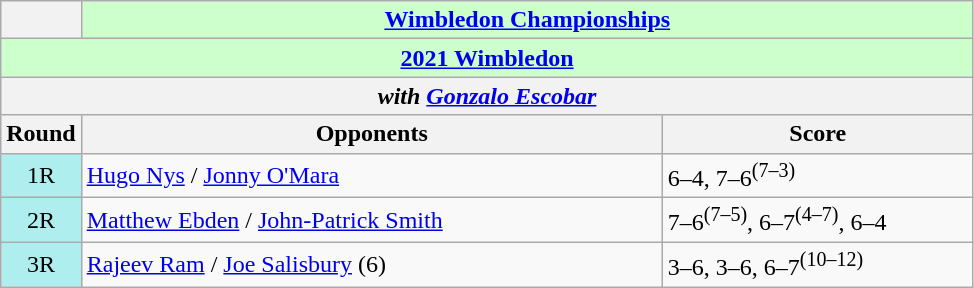<table class="wikitable collapsible collapsed">
<tr>
<th></th>
<th colspan=2 style="background:#cfc;"><a href='#'>Wimbledon Championships</a></th>
</tr>
<tr>
<th colspan=3 style="background:#cfc;"><a href='#'>2021 Wimbledon</a></th>
</tr>
<tr>
<th colspan=3><em>with  <a href='#'>Gonzalo Escobar</a></em></th>
</tr>
<tr>
<th>Round</th>
<th width=380>Opponents</th>
<th width=200>Score</th>
</tr>
<tr>
<td style="text-align:center; background:#afeeee;">1R</td>
<td> <a href='#'>Hugo Nys</a> /  <a href='#'>Jonny O'Mara</a></td>
<td>6–4, 7–6<sup>(7–3)</sup></td>
</tr>
<tr>
<td style="text-align:center; background:#afeeee;">2R</td>
<td> <a href='#'>Matthew Ebden</a> /  <a href='#'>John-Patrick Smith</a></td>
<td>7–6<sup>(7–5)</sup>, 6–7<sup>(4–7)</sup>, 6–4</td>
</tr>
<tr>
<td style="text-align:center; background:#afeeee;">3R</td>
<td> <a href='#'>Rajeev Ram</a> /  <a href='#'>Joe Salisbury</a> (6)</td>
<td>3–6, 3–6, 6–7<sup>(10–12)</sup></td>
</tr>
</table>
